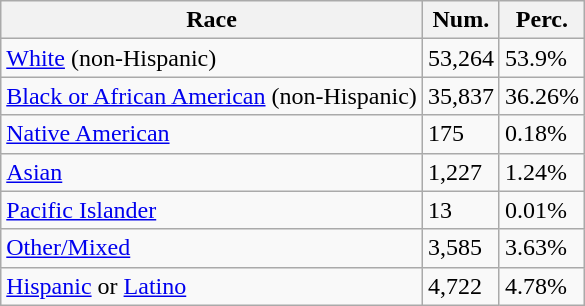<table class="wikitable">
<tr>
<th>Race</th>
<th>Num.</th>
<th>Perc.</th>
</tr>
<tr>
<td><a href='#'>White</a> (non-Hispanic)</td>
<td>53,264</td>
<td>53.9%</td>
</tr>
<tr>
<td><a href='#'>Black or African American</a> (non-Hispanic)</td>
<td>35,837</td>
<td>36.26%</td>
</tr>
<tr>
<td><a href='#'>Native American</a></td>
<td>175</td>
<td>0.18%</td>
</tr>
<tr>
<td><a href='#'>Asian</a></td>
<td>1,227</td>
<td>1.24%</td>
</tr>
<tr>
<td><a href='#'>Pacific Islander</a></td>
<td>13</td>
<td>0.01%</td>
</tr>
<tr>
<td><a href='#'>Other/Mixed</a></td>
<td>3,585</td>
<td>3.63%</td>
</tr>
<tr>
<td><a href='#'>Hispanic</a> or <a href='#'>Latino</a></td>
<td>4,722</td>
<td>4.78%</td>
</tr>
</table>
